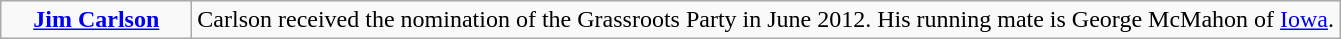<table class=wikitable>
<tr>
<td style="text-align:center; width:120px;"><strong><a href='#'>Jim Carlson</a></strong><br></td>
<td>Carlson received the nomination of the Grassroots Party in June 2012. His running mate is George McMahon of <a href='#'>Iowa</a>.</td>
</tr>
</table>
